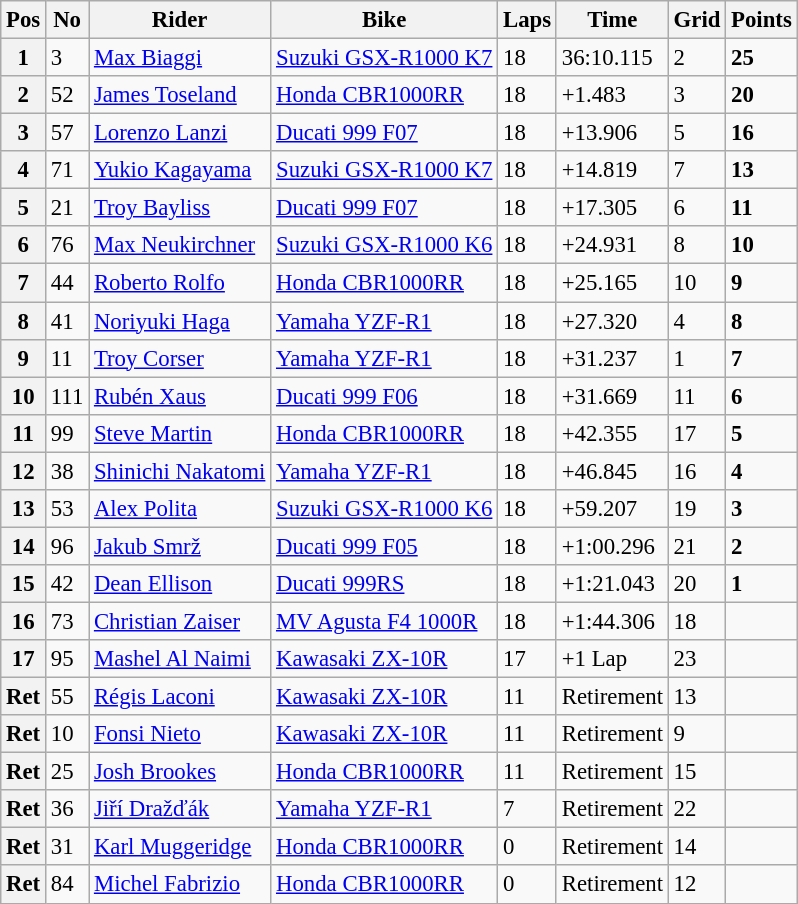<table class="wikitable" style="font-size: 95%;">
<tr>
<th>Pos</th>
<th>No</th>
<th>Rider</th>
<th>Bike</th>
<th>Laps</th>
<th>Time</th>
<th>Grid</th>
<th>Points</th>
</tr>
<tr>
<th>1</th>
<td>3</td>
<td> <a href='#'>Max Biaggi</a></td>
<td><a href='#'>Suzuki GSX-R1000 K7</a></td>
<td>18</td>
<td>36:10.115</td>
<td>2</td>
<td><strong>25</strong></td>
</tr>
<tr>
<th>2</th>
<td>52</td>
<td> <a href='#'>James Toseland</a></td>
<td><a href='#'>Honda CBR1000RR</a></td>
<td>18</td>
<td>+1.483</td>
<td>3</td>
<td><strong>20</strong></td>
</tr>
<tr>
<th>3</th>
<td>57</td>
<td> <a href='#'>Lorenzo Lanzi</a></td>
<td><a href='#'>Ducati 999 F07</a></td>
<td>18</td>
<td>+13.906</td>
<td>5</td>
<td><strong>16</strong></td>
</tr>
<tr>
<th>4</th>
<td>71</td>
<td> <a href='#'>Yukio Kagayama</a></td>
<td><a href='#'>Suzuki GSX-R1000 K7</a></td>
<td>18</td>
<td>+14.819</td>
<td>7</td>
<td><strong>13</strong></td>
</tr>
<tr>
<th>5</th>
<td>21</td>
<td> <a href='#'>Troy Bayliss</a></td>
<td><a href='#'>Ducati 999 F07</a></td>
<td>18</td>
<td>+17.305</td>
<td>6</td>
<td><strong>11</strong></td>
</tr>
<tr>
<th>6</th>
<td>76</td>
<td> <a href='#'>Max Neukirchner</a></td>
<td><a href='#'>Suzuki GSX-R1000 K6</a></td>
<td>18</td>
<td>+24.931</td>
<td>8</td>
<td><strong>10</strong></td>
</tr>
<tr>
<th>7</th>
<td>44</td>
<td> <a href='#'>Roberto Rolfo</a></td>
<td><a href='#'>Honda CBR1000RR</a></td>
<td>18</td>
<td>+25.165</td>
<td>10</td>
<td><strong>9</strong></td>
</tr>
<tr>
<th>8</th>
<td>41</td>
<td> <a href='#'>Noriyuki Haga</a></td>
<td><a href='#'>Yamaha YZF-R1</a></td>
<td>18</td>
<td>+27.320</td>
<td>4</td>
<td><strong>8</strong></td>
</tr>
<tr>
<th>9</th>
<td>11</td>
<td> <a href='#'>Troy Corser</a></td>
<td><a href='#'>Yamaha YZF-R1</a></td>
<td>18</td>
<td>+31.237</td>
<td>1</td>
<td><strong>7</strong></td>
</tr>
<tr>
<th>10</th>
<td>111</td>
<td> <a href='#'>Rubén Xaus</a></td>
<td><a href='#'>Ducati 999 F06</a></td>
<td>18</td>
<td>+31.669</td>
<td>11</td>
<td><strong>6</strong></td>
</tr>
<tr>
<th>11</th>
<td>99</td>
<td> <a href='#'>Steve Martin</a></td>
<td><a href='#'>Honda CBR1000RR</a></td>
<td>18</td>
<td>+42.355</td>
<td>17</td>
<td><strong>5</strong></td>
</tr>
<tr>
<th>12</th>
<td>38</td>
<td> <a href='#'>Shinichi Nakatomi</a></td>
<td><a href='#'>Yamaha YZF-R1</a></td>
<td>18</td>
<td>+46.845</td>
<td>16</td>
<td><strong>4</strong></td>
</tr>
<tr>
<th>13</th>
<td>53</td>
<td> <a href='#'>Alex Polita</a></td>
<td><a href='#'>Suzuki GSX-R1000 K6</a></td>
<td>18</td>
<td>+59.207</td>
<td>19</td>
<td><strong>3</strong></td>
</tr>
<tr>
<th>14</th>
<td>96</td>
<td> <a href='#'>Jakub Smrž</a></td>
<td><a href='#'>Ducati 999 F05</a></td>
<td>18</td>
<td>+1:00.296</td>
<td>21</td>
<td><strong>2</strong></td>
</tr>
<tr>
<th>15</th>
<td>42</td>
<td> <a href='#'>Dean Ellison</a></td>
<td><a href='#'>Ducati 999RS</a></td>
<td>18</td>
<td>+1:21.043</td>
<td>20</td>
<td><strong>1</strong></td>
</tr>
<tr>
<th>16</th>
<td>73</td>
<td> <a href='#'>Christian Zaiser</a></td>
<td><a href='#'>MV Agusta F4 1000R</a></td>
<td>18</td>
<td>+1:44.306</td>
<td>18</td>
<td></td>
</tr>
<tr>
<th>17</th>
<td>95</td>
<td> <a href='#'>Mashel Al Naimi</a></td>
<td><a href='#'>Kawasaki ZX-10R</a></td>
<td>17</td>
<td>+1 Lap</td>
<td>23</td>
<td></td>
</tr>
<tr>
<th>Ret</th>
<td>55</td>
<td> <a href='#'>Régis Laconi</a></td>
<td><a href='#'>Kawasaki ZX-10R</a></td>
<td>11</td>
<td>Retirement</td>
<td>13</td>
<td></td>
</tr>
<tr>
<th>Ret</th>
<td>10</td>
<td> <a href='#'>Fonsi Nieto</a></td>
<td><a href='#'>Kawasaki ZX-10R</a></td>
<td>11</td>
<td>Retirement</td>
<td>9</td>
<td></td>
</tr>
<tr>
<th>Ret</th>
<td>25</td>
<td> <a href='#'>Josh Brookes</a></td>
<td><a href='#'>Honda CBR1000RR</a></td>
<td>11</td>
<td>Retirement</td>
<td>15</td>
<td></td>
</tr>
<tr>
<th>Ret</th>
<td>36</td>
<td> <a href='#'>Jiří Dražďák</a></td>
<td><a href='#'>Yamaha YZF-R1</a></td>
<td>7</td>
<td>Retirement</td>
<td>22</td>
<td></td>
</tr>
<tr>
<th>Ret</th>
<td>31</td>
<td> <a href='#'>Karl Muggeridge</a></td>
<td><a href='#'>Honda CBR1000RR</a></td>
<td>0</td>
<td>Retirement</td>
<td>14</td>
<td></td>
</tr>
<tr>
<th>Ret</th>
<td>84</td>
<td> <a href='#'>Michel Fabrizio</a></td>
<td><a href='#'>Honda CBR1000RR</a></td>
<td>0</td>
<td>Retirement</td>
<td>12</td>
<td></td>
</tr>
</table>
